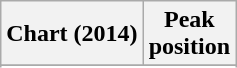<table class="wikitable plainrowheaders sortable">
<tr>
<th>Chart (2014)</th>
<th>Peak<br>position</th>
</tr>
<tr>
</tr>
<tr>
</tr>
<tr>
</tr>
<tr>
</tr>
<tr>
</tr>
<tr>
</tr>
<tr>
</tr>
<tr>
</tr>
<tr>
</tr>
<tr>
</tr>
<tr>
</tr>
<tr>
</tr>
<tr>
</tr>
</table>
